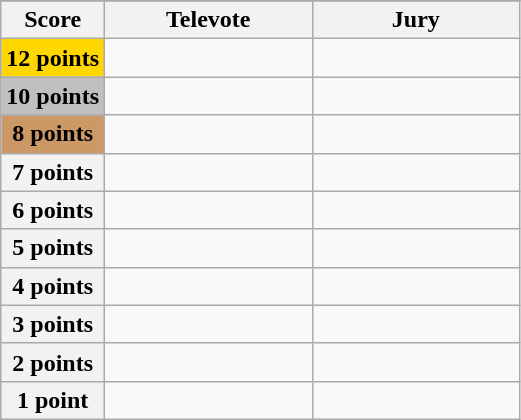<table class="wikitable">
<tr>
</tr>
<tr>
<th scope="col" width="20%">Score</th>
<th scope="col" width="40%">Televote</th>
<th scope="col" width="40%">Jury</th>
</tr>
<tr>
<th scope="row" style="background:gold">12 points</th>
<td></td>
<td></td>
</tr>
<tr>
<th scope="row" style="background:silver">10 points</th>
<td></td>
<td></td>
</tr>
<tr>
<th scope="row" style="background:#CC9966">8 points</th>
<td></td>
<td></td>
</tr>
<tr>
<th scope="row">7 points</th>
<td></td>
<td></td>
</tr>
<tr>
<th scope="row">6 points</th>
<td></td>
<td></td>
</tr>
<tr>
<th scope="row">5 points</th>
<td></td>
<td></td>
</tr>
<tr>
<th scope="row">4 points</th>
<td></td>
<td></td>
</tr>
<tr>
<th scope="row">3 points</th>
<td></td>
<td></td>
</tr>
<tr>
<th scope="row">2 points</th>
<td></td>
<td></td>
</tr>
<tr>
<th scope="row">1 point</th>
<td></td>
<td></td>
</tr>
</table>
